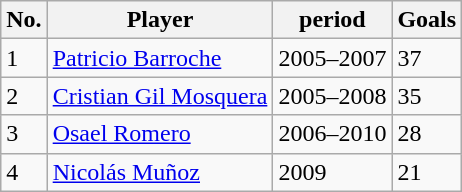<table class="wikitable">
<tr>
<th>No.</th>
<th>Player</th>
<th>period</th>
<th>Goals</th>
</tr>
<tr>
<td>1</td>
<td> <a href='#'>Patricio Barroche</a></td>
<td>2005–2007</td>
<td>37</td>
</tr>
<tr>
<td>2</td>
<td> <a href='#'>Cristian Gil Mosquera</a></td>
<td>2005–2008</td>
<td>35</td>
</tr>
<tr>
<td>3</td>
<td> <a href='#'>Osael Romero</a></td>
<td>2006–2010</td>
<td>28</td>
</tr>
<tr>
<td>4</td>
<td> <a href='#'>Nicolás Muñoz</a></td>
<td>2009</td>
<td>21</td>
</tr>
</table>
